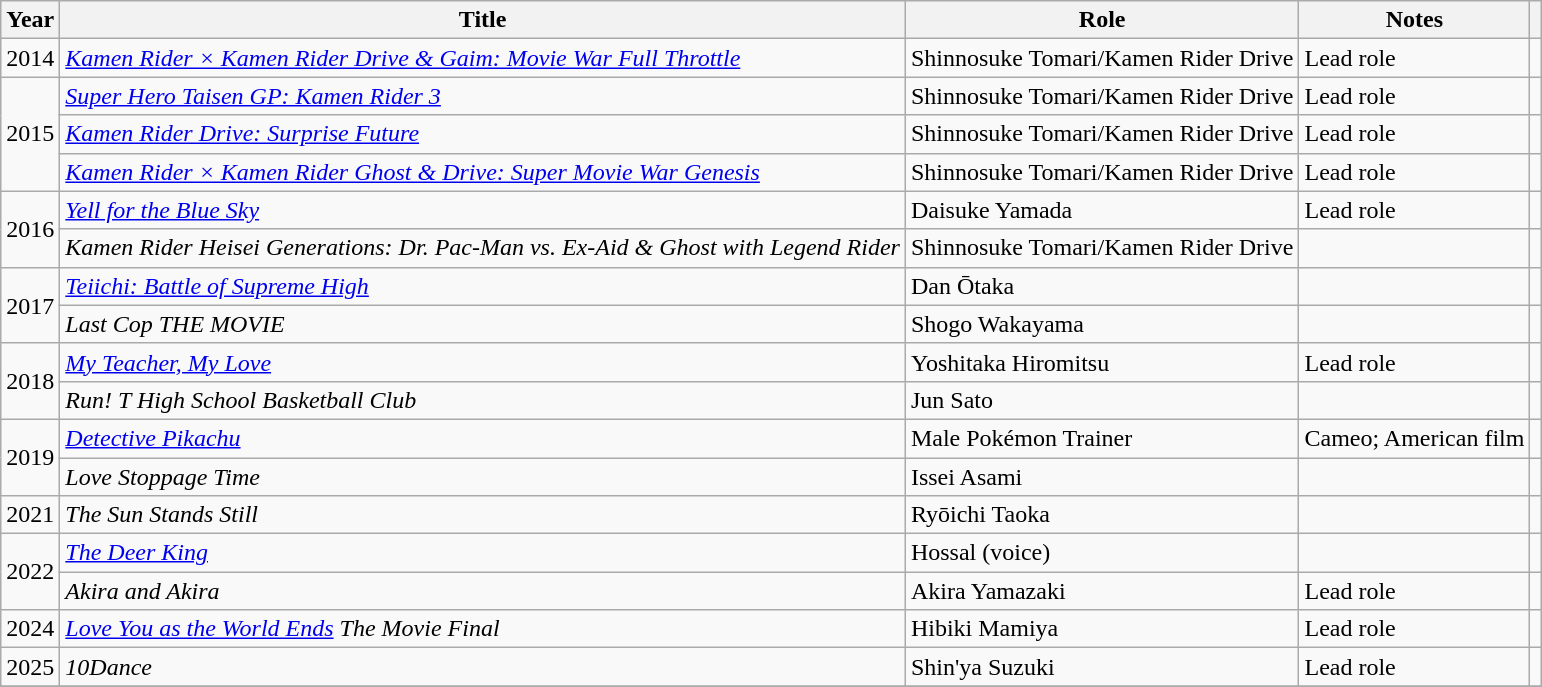<table class="wikitable">
<tr>
<th>Year</th>
<th>Title</th>
<th>Role</th>
<th>Notes</th>
<th></th>
</tr>
<tr>
<td>2014</td>
<td><em><a href='#'>Kamen Rider × Kamen Rider Drive & Gaim: Movie War Full Throttle</a></em></td>
<td>Shinnosuke Tomari/Kamen Rider Drive</td>
<td>Lead role</td>
<td></td>
</tr>
<tr>
<td rowspan="3">2015</td>
<td><em><a href='#'>Super Hero Taisen GP: Kamen Rider 3</a></em></td>
<td>Shinnosuke Tomari/Kamen Rider Drive</td>
<td>Lead role</td>
<td></td>
</tr>
<tr>
<td><em><a href='#'>Kamen Rider Drive: Surprise Future</a></em></td>
<td>Shinnosuke Tomari/Kamen Rider Drive</td>
<td>Lead role</td>
<td></td>
</tr>
<tr>
<td><em><a href='#'>Kamen Rider × Kamen Rider Ghost & Drive: Super Movie War Genesis</a></em></td>
<td>Shinnosuke Tomari/Kamen Rider Drive</td>
<td>Lead role</td>
<td></td>
</tr>
<tr>
<td rowspan="2">2016</td>
<td><em><a href='#'>Yell for the Blue Sky</a></em></td>
<td>Daisuke Yamada</td>
<td>Lead role</td>
<td></td>
</tr>
<tr>
<td><em>Kamen Rider Heisei Generations: Dr. Pac-Man vs. Ex-Aid & Ghost with Legend Rider</em></td>
<td>Shinnosuke Tomari/Kamen Rider Drive</td>
<td></td>
<td></td>
</tr>
<tr>
<td rowspan="2">2017</td>
<td><em><a href='#'>Teiichi: Battle of Supreme High</a></em></td>
<td>Dan Ōtaka</td>
<td></td>
<td></td>
</tr>
<tr>
<td><em>Last Cop THE MOVIE</em></td>
<td>Shogo Wakayama</td>
<td></td>
<td></td>
</tr>
<tr>
<td rowspan="2">2018</td>
<td><em><a href='#'>My Teacher, My Love</a></em></td>
<td>Yoshitaka Hiromitsu</td>
<td>Lead role</td>
<td></td>
</tr>
<tr>
<td><em>Run! T High School Basketball Club</em></td>
<td>Jun Sato</td>
<td></td>
<td></td>
</tr>
<tr>
<td rowspan="2">2019</td>
<td><em><a href='#'>Detective Pikachu</a></em></td>
<td>Male Pokémon Trainer</td>
<td>Cameo; American film</td>
<td></td>
</tr>
<tr>
<td><em>Love Stoppage Time</em></td>
<td>Issei Asami</td>
<td></td>
<td></td>
</tr>
<tr>
<td rowspan="1">2021</td>
<td><em>The Sun Stands Still</em></td>
<td>Ryōichi Taoka</td>
<td></td>
<td></td>
</tr>
<tr>
<td rowspan="2">2022</td>
<td><em><a href='#'>The Deer King</a></em></td>
<td>Hossal (voice)</td>
<td></td>
<td></td>
</tr>
<tr>
<td><em>Akira and Akira</em></td>
<td>Akira Yamazaki</td>
<td>Lead role</td>
<td></td>
</tr>
<tr>
<td>2024</td>
<td><em><a href='#'>Love You as the World Ends</a> The Movie Final</em></td>
<td>Hibiki Mamiya</td>
<td>Lead role</td>
<td></td>
</tr>
<tr>
<td>2025</td>
<td><em>10Dance</em></td>
<td>Shin'ya Suzuki</td>
<td>Lead role</td>
<td></td>
</tr>
<tr>
</tr>
</table>
